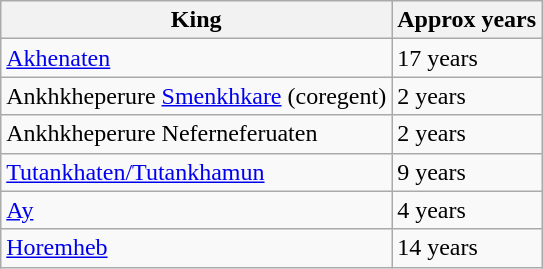<table class="wikitable">
<tr>
<th>King</th>
<th>Approx years</th>
</tr>
<tr>
<td><a href='#'>Akhenaten</a></td>
<td>17 years</td>
</tr>
<tr>
<td>Ankhkheperure <a href='#'>Smenkhkare</a> (coregent)</td>
<td>2 years</td>
</tr>
<tr>
<td>Ankhkheperure Neferneferuaten</td>
<td>2 years</td>
</tr>
<tr>
<td><a href='#'>Tutankhaten/Tutankhamun</a></td>
<td>9 years</td>
</tr>
<tr>
<td><a href='#'>Ay</a></td>
<td>4 years</td>
</tr>
<tr>
<td><a href='#'>Horemheb</a></td>
<td>14 years</td>
</tr>
</table>
